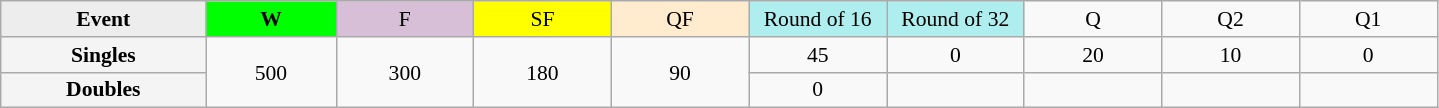<table class=wikitable style=font-size:90%;text-align:center>
<tr>
<td style="width:130px; background:#ededed;"><strong>Event</strong></td>
<td style="width:80px; background:lime;"><strong>W</strong></td>
<td style="width:85px; background:thistle;">F</td>
<td style="width:85px; background:#ff0;">SF</td>
<td style="width:85px; background:#ffebcd;">QF</td>
<td style="width:85px; background:#afeeee;">Round of 16</td>
<td style="width:85px; background:#afeeee;">Round of 32</td>
<td width=85>Q</td>
<td width=85>Q2</td>
<td width=85>Q1</td>
</tr>
<tr>
<th style="background:#f4f4f4;">Singles</th>
<td rowspan=2>500</td>
<td rowspan=2>300</td>
<td rowspan=2>180</td>
<td rowspan=2>90</td>
<td>45</td>
<td>0</td>
<td>20</td>
<td>10</td>
<td>0</td>
</tr>
<tr>
<th style="background:#f4f4f4;">Doubles</th>
<td>0</td>
<td></td>
<td></td>
<td></td>
<td></td>
</tr>
</table>
